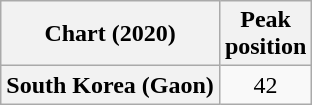<table class="wikitable plainrowheaders" style="text-align:center">
<tr>
<th>Chart (2020)</th>
<th>Peak<br>position</th>
</tr>
<tr>
<th scope="row">South Korea (Gaon)</th>
<td>42</td>
</tr>
</table>
